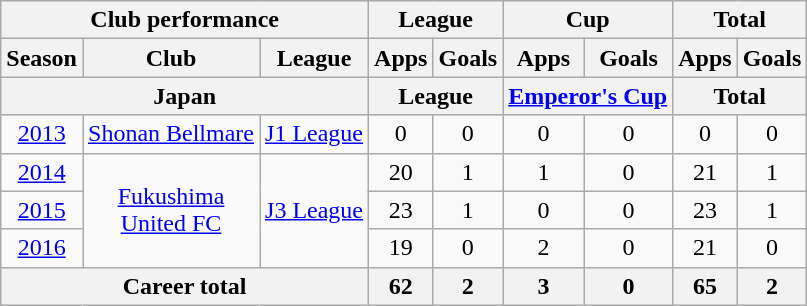<table class="wikitable" style="text-align:center">
<tr>
<th colspan=3>Club performance</th>
<th colspan=2>League</th>
<th colspan=2>Cup</th>
<th colspan=2>Total</th>
</tr>
<tr>
<th>Season</th>
<th>Club</th>
<th>League</th>
<th>Apps</th>
<th>Goals</th>
<th>Apps</th>
<th>Goals</th>
<th>Apps</th>
<th>Goals</th>
</tr>
<tr>
<th colspan=3>Japan</th>
<th colspan=2>League</th>
<th colspan=2><a href='#'>Emperor's Cup</a></th>
<th colspan=2>Total</th>
</tr>
<tr>
<td><a href='#'>2013</a></td>
<td><a href='#'>Shonan Bellmare</a></td>
<td><a href='#'>J1 League</a></td>
<td>0</td>
<td>0</td>
<td>0</td>
<td>0</td>
<td>0</td>
<td>0</td>
</tr>
<tr>
<td><a href='#'>2014</a></td>
<td rowspan="3"><a href='#'>Fukushima<br>United FC</a></td>
<td rowspan="3"><a href='#'>J3 League</a></td>
<td>20</td>
<td>1</td>
<td>1</td>
<td>0</td>
<td>21</td>
<td>1</td>
</tr>
<tr>
<td><a href='#'>2015</a></td>
<td>23</td>
<td>1</td>
<td>0</td>
<td>0</td>
<td>23</td>
<td>1</td>
</tr>
<tr>
<td><a href='#'>2016</a></td>
<td>19</td>
<td>0</td>
<td>2</td>
<td>0</td>
<td>21</td>
<td>0</td>
</tr>
<tr>
<th colspan=3>Career total</th>
<th>62</th>
<th>2</th>
<th>3</th>
<th>0</th>
<th>65</th>
<th>2</th>
</tr>
</table>
